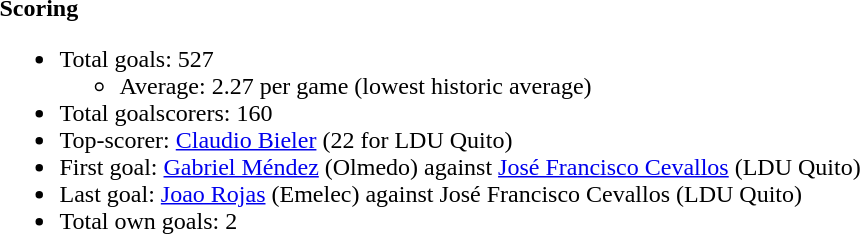<table>
<tr>
<td><strong>Scoring</strong><br><ul><li>Total goals: 527<ul><li>Average: 2.27 per game (lowest historic average)</li></ul></li><li>Total goalscorers: 160</li><li>Top-scorer: <a href='#'>Claudio Bieler</a> (22 for LDU Quito)</li><li>First goal: <a href='#'>Gabriel Méndez</a> (Olmedo) against <a href='#'>José Francisco Cevallos</a> (LDU Quito)</li><li>Last goal: <a href='#'>Joao Rojas</a> (Emelec) against José Francisco Cevallos (LDU Quito)</li><li>Total own goals: 2</li></ul></td>
</tr>
</table>
